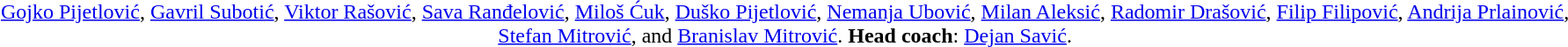<table width=95%>
<tr align=center>
<td><br><a href='#'>Gojko Pijetlović</a>, <a href='#'>Gavril Subotić</a>, <a href='#'>Viktor Rašović</a>, <a href='#'>Sava Ranđelović</a>, <a href='#'>Miloš Ćuk</a>, <a href='#'>Duško Pijetlović</a>, <a href='#'>Nemanja Ubović</a>, <a href='#'>Milan Aleksić</a>, <a href='#'>Radomir Drašović</a>, <a href='#'>Filip Filipović</a>, <a href='#'>Andrija Prlainović</a>, <a href='#'>Stefan Mitrović</a>, and <a href='#'>Branislav Mitrović</a>. <strong>Head coach</strong>: <a href='#'>Dejan Savić</a>.</td>
</tr>
</table>
